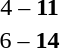<table style="text-align:center">
<tr>
<th width=200></th>
<th width=100></th>
<th width=200></th>
</tr>
<tr>
<td align=right></td>
<td>4 – <strong>11</strong></td>
<td align=left><strong></strong></td>
</tr>
<tr>
<td align=right></td>
<td>6 – <strong>14</strong></td>
<td align=left><strong></strong></td>
</tr>
</table>
